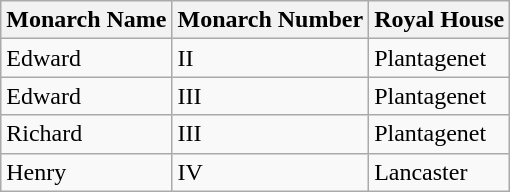<table class="wikitable">
<tr>
<th>Monarch Name</th>
<th>Monarch Number</th>
<th>Royal House</th>
</tr>
<tr>
<td>Edward</td>
<td>II</td>
<td>Plantagenet</td>
</tr>
<tr>
<td>Edward</td>
<td>III</td>
<td>Plantagenet</td>
</tr>
<tr>
<td>Richard</td>
<td>III</td>
<td>Plantagenet</td>
</tr>
<tr>
<td>Henry</td>
<td>IV</td>
<td>Lancaster</td>
</tr>
</table>
